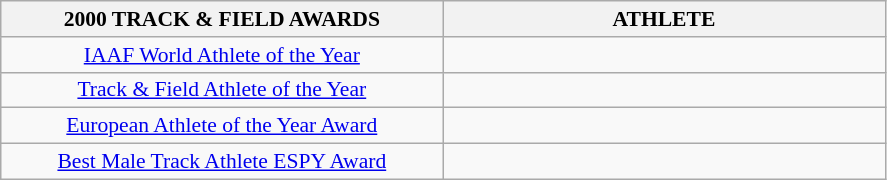<table class="wikitable" style="border-collapse: collapse; font-size: 90%;">
<tr>
<th align="center" style="width: 20em">2000 TRACK & FIELD AWARDS</th>
<th align="center" style="width: 20em">ATHLETE</th>
</tr>
<tr>
<td align="center"><a href='#'>IAAF World Athlete of the Year</a></td>
<td></td>
</tr>
<tr>
<td align="center"><a href='#'>Track & Field Athlete of the Year</a></td>
<td></td>
</tr>
<tr>
<td align="center"><a href='#'>European Athlete of the Year Award</a></td>
<td></td>
</tr>
<tr>
<td align="center"><a href='#'>Best Male Track Athlete ESPY Award</a></td>
<td></td>
</tr>
</table>
